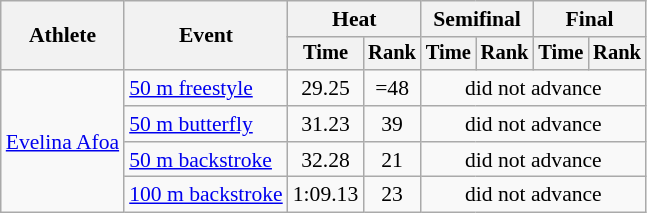<table class=wikitable style=font-size:90%>
<tr>
<th rowspan=2>Athlete</th>
<th rowspan=2>Event</th>
<th colspan=2>Heat</th>
<th colspan=2>Semifinal</th>
<th colspan=2>Final</th>
</tr>
<tr style=font-size:95%>
<th>Time</th>
<th>Rank</th>
<th>Time</th>
<th>Rank</th>
<th>Time</th>
<th>Rank</th>
</tr>
<tr align=center>
<td align=left rowspan=4><a href='#'>Evelina Afoa</a></td>
<td align=left><a href='#'>50 m freestyle</a></td>
<td>29.25</td>
<td>=48</td>
<td colspan=4>did not advance</td>
</tr>
<tr align=center>
<td align=left><a href='#'>50 m butterfly</a></td>
<td>31.23</td>
<td>39</td>
<td colspan=4>did not advance</td>
</tr>
<tr align=center>
<td align=left><a href='#'>50 m backstroke</a></td>
<td>32.28</td>
<td>21</td>
<td colspan=4>did not advance</td>
</tr>
<tr align=center>
<td align=left><a href='#'>100 m backstroke</a></td>
<td>1:09.13</td>
<td>23</td>
<td colspan=4>did not advance</td>
</tr>
</table>
